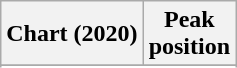<table class="wikitable sortable plainrowheaders" style="text-align:center">
<tr>
<th scope="col">Chart (2020)</th>
<th scope="col">Peak<br>position</th>
</tr>
<tr>
</tr>
<tr>
</tr>
</table>
